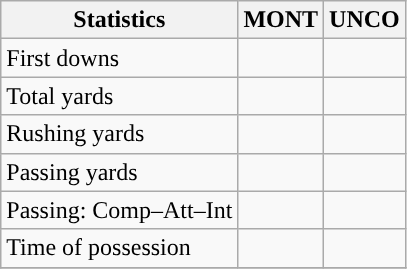<table class="wikitable" style="float: left;">
<tr>
<th>Statistics</th>
<th>MONT</th>
<th>UNCO</th>
</tr>
<tr>
<td>First downs</td>
<td></td>
<td></td>
</tr>
<tr>
<td>Total yards</td>
<td></td>
<td></td>
</tr>
<tr>
<td>Rushing yards</td>
<td></td>
<td></td>
</tr>
<tr>
<td>Passing yards</td>
<td></td>
<td></td>
</tr>
<tr>
<td>Passing: Comp–Att–Int</td>
<td></td>
<td></td>
</tr>
<tr>
<td>Time of possession</td>
<td></td>
<td></td>
</tr>
<tr>
</tr>
</table>
